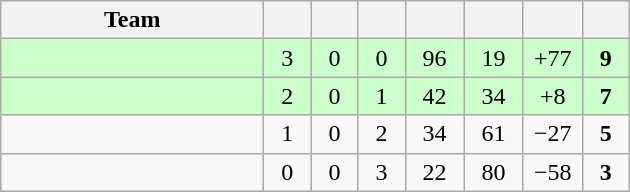<table class="wikitable" style="text-align:center;">
<tr>
<th style="width:10.5em;">Team</th>
<th style="width:1.5em;"></th>
<th style="width:1.5em;"></th>
<th style="width:1.5em;"></th>
<th style="width:2.0em;"></th>
<th style="width:2.0em;"></th>
<th style="width:2.0em;"></th>
<th style="width:1.5em;"></th>
</tr>
<tr bgcolor=#cfc>
<td align="left"></td>
<td>3</td>
<td>0</td>
<td>0</td>
<td>96</td>
<td>19</td>
<td>+77</td>
<td><strong>9</strong></td>
</tr>
<tr bgcolor=#cfc>
<td align="left"></td>
<td>2</td>
<td>0</td>
<td>1</td>
<td>42</td>
<td>34</td>
<td>+8</td>
<td><strong>7</strong></td>
</tr>
<tr>
<td align="left"></td>
<td>1</td>
<td>0</td>
<td>2</td>
<td>34</td>
<td>61</td>
<td>−27</td>
<td><strong>5</strong></td>
</tr>
<tr>
<td align="left"></td>
<td>0</td>
<td>0</td>
<td>3</td>
<td>22</td>
<td>80</td>
<td>−58</td>
<td><strong>3</strong></td>
</tr>
</table>
